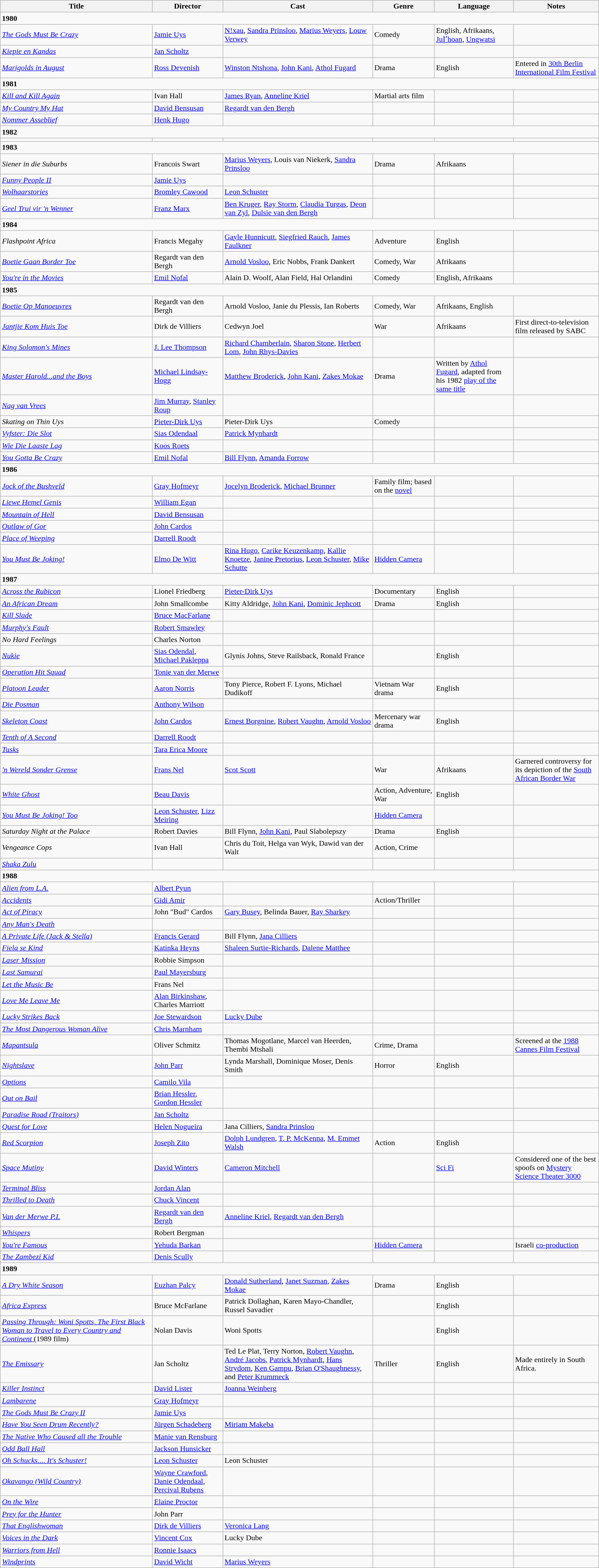<table class="wikitable" style="width:100%;">
<tr>
<th>Title</th>
<th>Director</th>
<th>Cast</th>
<th>Genre</th>
<th>Language</th>
<th>Notes</th>
</tr>
<tr>
<td colspan="6" ><strong>1980</strong></td>
</tr>
<tr>
<td><em><a href='#'>The Gods Must Be Crazy</a></em></td>
<td><a href='#'>Jamie Uys</a></td>
<td><a href='#'>N!xau</a>, <a href='#'>Sandra Prinsloo</a>, <a href='#'>Marius Weyers</a>, <a href='#'>Louw Verwey</a></td>
<td>Comedy</td>
<td>English, Afrikaans, <a href='#'>Juǀʼhoan</a>, <a href='#'>Ungwatsi</a></td>
<td></td>
</tr>
<tr>
<td><em><a href='#'>Kiepie en Kandas</a></em></td>
<td><a href='#'>Jan Scholtz</a></td>
<td></td>
<td></td>
<td></td>
<td></td>
</tr>
<tr>
<td><em><a href='#'>Marigolds in August</a></em></td>
<td><a href='#'>Ross Devenish</a></td>
<td><a href='#'>Winston Ntshona</a>, <a href='#'>John Kani</a>, <a href='#'>Athol Fugard</a></td>
<td>Drama</td>
<td>English</td>
<td>Entered in <a href='#'>30th Berlin International Film Festival</a></td>
</tr>
<tr>
<td colspan="6" ><strong>1981</strong></td>
</tr>
<tr>
<td><em><a href='#'>Kill and Kill Again</a></em></td>
<td>Ivan Hall</td>
<td><a href='#'>James Ryan</a>, <a href='#'>Anneline Kriel</a></td>
<td>Martial arts film</td>
<td></td>
<td></td>
</tr>
<tr>
<td><em><a href='#'>My Country My Hat</a></em></td>
<td><a href='#'>David Bensusan</a></td>
<td><a href='#'>Regardt van den Bergh</a></td>
<td></td>
<td></td>
<td></td>
</tr>
<tr>
<td><em><a href='#'>Nommer Asseblief</a></em></td>
<td><a href='#'>Henk Hugo</a></td>
<td></td>
<td></td>
<td></td>
<td></td>
</tr>
<tr>
<td colspan="6" ><strong>1982</strong></td>
</tr>
<tr>
<td><em> </em></td>
<td></td>
<td></td>
<td></td>
<td></td>
<td></td>
</tr>
<tr>
<td colspan="6" ><strong>1983</strong></td>
</tr>
<tr>
<td><em>Siener in die Suburbs</em></td>
<td>Francois Swart</td>
<td><a href='#'>Marius Weyers</a>, Louis van Niekerk, <a href='#'>Sandra Prinsloo</a></td>
<td>Drama</td>
<td>Afrikaans</td>
<td></td>
</tr>
<tr>
<td><em><a href='#'>Funny People II</a></em></td>
<td><a href='#'>Jamie Uys</a></td>
<td></td>
<td></td>
<td></td>
<td></td>
</tr>
<tr>
<td><em><a href='#'>Wolhaarstories</a></em></td>
<td><a href='#'>Bromley Cawood</a></td>
<td><a href='#'>Leon Schuster</a></td>
<td></td>
<td></td>
<td></td>
</tr>
<tr>
<td><em><a href='#'>Geel Trui vir 'n Wenner</a></em></td>
<td><a href='#'>Franz Marx</a></td>
<td><a href='#'>Ben Kruger</a>, <a href='#'>Ray Storm</a>, <a href='#'>Claudia Turgas</a>, <a href='#'>Deon van Zyl</a>, <a href='#'>Dulsie van den Bergh</a></td>
<td></td>
<td></td>
<td></td>
</tr>
<tr>
<td colspan="6" ><strong>1984</strong></td>
</tr>
<tr>
<td><em>Flashpoint Africa</em></td>
<td>Francis Megahy</td>
<td><a href='#'>Gayle Hunnicutt</a>, <a href='#'>Siegfried Rauch</a>, <a href='#'>James Faulkner</a></td>
<td>Adventure</td>
<td>English</td>
<td></td>
</tr>
<tr>
<td><em><a href='#'>Boetie Gaan Border Toe</a></em></td>
<td>Regardt van den Bergh</td>
<td><a href='#'>Arnold Vosloo</a>, Eric Nobbs, Frank Dankert</td>
<td>Comedy, War</td>
<td>Afrikaans</td>
<td></td>
</tr>
<tr>
<td><em><a href='#'>You're in the Movies</a></em></td>
<td><a href='#'>Emil Nofal</a></td>
<td>Alain D. Woolf, Alan Field, Hal Orlandini</td>
<td>Comedy</td>
<td>English, Afrikaans</td>
<td></td>
</tr>
<tr>
<td colspan="6" ><strong>1985</strong></td>
</tr>
<tr>
<td><em><a href='#'>Boetie Op Manoeuvres</a></em></td>
<td>Regardt van den Bergh</td>
<td>Arnold Vosloo, Janie du Plessis, Ian Roberts</td>
<td>Comedy, War</td>
<td>Afrikaans, English</td>
<td></td>
</tr>
<tr>
<td><em><a href='#'>Jantjie Kom Huis Toe</a></em></td>
<td>Dirk de Villiers</td>
<td>Cedwyn Joel</td>
<td>War</td>
<td>Afrikaans</td>
<td>First direct-to-television film released by SABC</td>
</tr>
<tr>
<td><em><a href='#'>King Solomon's Mines</a></em></td>
<td><a href='#'>J. Lee Thompson</a></td>
<td><a href='#'>Richard Chamberlain</a>, <a href='#'>Sharon Stone</a>, <a href='#'>Herbert Lom</a>, <a href='#'>John Rhys-Davies</a></td>
<td></td>
<td></td>
<td></td>
</tr>
<tr>
<td nowrap><em><a href='#'>Master Harold...and the Boys</a></em></td>
<td><a href='#'>Michael Lindsay-Hogg</a></td>
<td><a href='#'>Matthew Broderick</a>, <a href='#'>John Kani</a>, <a href='#'>Zakes Mokae</a></td>
<td>Drama</td>
<td>Written by <a href='#'>Athol Fugard</a>, adapted from his 1982 <a href='#'>play of the same title</a></td>
<td></td>
</tr>
<tr>
<td><em><a href='#'>Nag van Vrees</a></em></td>
<td><a href='#'>Jim Murray</a>, <a href='#'>Stanley Roup</a></td>
<td></td>
<td></td>
<td></td>
<td></td>
</tr>
<tr>
<td><em>Skating on Thin Uys</em></td>
<td><a href='#'>Pieter-Dirk Uys</a></td>
<td>Pieter-Dirk Uys</td>
<td>Comedy</td>
<td></td>
<td></td>
</tr>
<tr>
<td><em><a href='#'>Vyfster: Die Slot</a></em></td>
<td><a href='#'>Sias Odendaal</a></td>
<td><a href='#'>Patrick Mynhardt</a></td>
<td></td>
<td></td>
<td></td>
</tr>
<tr>
<td><em><a href='#'>Wie Die Laaste Lag</a></em></td>
<td><a href='#'>Koos Roets</a></td>
<td></td>
<td></td>
<td></td>
<td></td>
</tr>
<tr>
<td><em><a href='#'>You Gotta Be Crazy</a></em></td>
<td><a href='#'>Emil Nofal</a></td>
<td><a href='#'>Bill Flynn</a>, <a href='#'>Amanda Forrow</a></td>
<td></td>
<td></td>
<td></td>
</tr>
<tr>
<td colspan="6" ><strong>1986</strong></td>
</tr>
<tr>
<td><em><a href='#'>Jock of the Bushveld</a></em></td>
<td><a href='#'>Gray Hofmeyr</a></td>
<td><a href='#'>Jocelyn Broderick</a>, <a href='#'>Michael Brunner</a></td>
<td>Family film; based on the <a href='#'>novel</a></td>
<td></td>
<td></td>
</tr>
<tr>
<td><em><a href='#'>Liewe Hemel Genis</a></em></td>
<td><a href='#'>William Egan</a></td>
<td></td>
<td></td>
<td></td>
<td></td>
</tr>
<tr>
<td><em><a href='#'>Mountain of Hell</a></em></td>
<td><a href='#'>David Bensusan</a></td>
<td></td>
<td></td>
<td></td>
<td></td>
</tr>
<tr>
<td><em><a href='#'>Outlaw of Gor</a></em></td>
<td><a href='#'>John Cardos</a></td>
<td></td>
<td></td>
<td></td>
<td></td>
</tr>
<tr>
<td><em><a href='#'>Place of Weeping</a></em></td>
<td><a href='#'>Darrell Roodt</a></td>
<td></td>
<td></td>
<td></td>
<td></td>
</tr>
<tr>
<td><em><a href='#'>You Must Be Joking!</a></em></td>
<td><a href='#'>Elmo De Witt</a></td>
<td><a href='#'>Rina Hugo</a>, <a href='#'>Carike Keuzenkamp</a>, <a href='#'>Kallie Knoetze</a>, <a href='#'>Janine Pretorius</a>, <a href='#'>Leon Schuster</a>, <a href='#'>Mike Schutte</a></td>
<td><a href='#'>Hidden Camera</a></td>
<td></td>
<td></td>
</tr>
<tr>
<td colspan="6" ><strong>1987</strong></td>
</tr>
<tr>
<td><em><a href='#'>Across the Rubicon</a></em></td>
<td>Lionel Friedberg</td>
<td><a href='#'>Pieter-Dirk Uys</a></td>
<td>Documentary</td>
<td>English</td>
<td></td>
</tr>
<tr>
<td><em><a href='#'>An African Dream</a></em></td>
<td>John Smallcombe</td>
<td>Kitty Aldridge, <a href='#'>John Kani</a>, <a href='#'>Dominic Jephcott</a></td>
<td>Drama</td>
<td>English</td>
<td></td>
</tr>
<tr>
<td><em><a href='#'>Kill Slade</a></em></td>
<td><a href='#'>Bruce MacFarlane</a></td>
<td></td>
<td></td>
<td></td>
<td></td>
</tr>
<tr>
<td><em><a href='#'>Murphy's Fault</a></em></td>
<td><a href='#'>Robert Smawley</a></td>
<td></td>
<td></td>
<td></td>
<td></td>
</tr>
<tr>
<td><em>No Hard Feelings</em></td>
<td>Charles Norton</td>
<td></td>
<td></td>
<td></td>
<td></td>
</tr>
<tr>
<td><em><a href='#'>Nukie</a></em></td>
<td><a href='#'>Sias Odendal</a>, <a href='#'>Michael Pakleppa</a></td>
<td>Glynis Johns, Steve Railsback, Ronald France</td>
<td></td>
<td>English</td>
<td></td>
</tr>
<tr>
<td><em><a href='#'>Operation Hit Squad</a></em></td>
<td><a href='#'>Tonie van der Merwe</a></td>
<td></td>
<td></td>
<td></td>
<td></td>
</tr>
<tr>
<td><em><a href='#'>Platoon Leader</a></em></td>
<td><a href='#'>Aaron Norris</a></td>
<td>Tony Pierce, Robert F. Lyons, Michael Dudikoff</td>
<td>Vietnam War drama</td>
<td>English</td>
<td></td>
</tr>
<tr>
<td><em><a href='#'>Die Posman</a></em></td>
<td><a href='#'>Anthony Wilson</a></td>
<td></td>
<td></td>
<td></td>
<td></td>
</tr>
<tr>
<td><em><a href='#'>Skeleton Coast</a></em></td>
<td><a href='#'>John Cardos</a></td>
<td><a href='#'>Ernest Borgnine</a>, <a href='#'>Robert Vaughn</a>, <a href='#'>Arnold Vosloo</a></td>
<td>Mercenary war drama</td>
<td>English</td>
<td></td>
</tr>
<tr>
<td><em><a href='#'>Tenth of A Second</a></em></td>
<td><a href='#'>Darrell Roodt</a></td>
<td></td>
<td></td>
<td></td>
<td></td>
</tr>
<tr>
<td><em><a href='#'>Tusks</a></em></td>
<td><a href='#'>Tara Erica Moore</a></td>
<td></td>
<td></td>
<td></td>
<td></td>
</tr>
<tr>
<td><em><a href='#'>'n Wereld Sonder Grense</a></em></td>
<td><a href='#'>Frans Nel</a></td>
<td><a href='#'>Scot Scott</a></td>
<td>War</td>
<td>Afrikaans</td>
<td>Garnered controversy for its depiction of the <a href='#'>South African Border War</a></td>
</tr>
<tr>
<td><em><a href='#'>White Ghost</a></em></td>
<td><a href='#'>Beau Davis</a></td>
<td></td>
<td>Action, Adventure, War</td>
<td>English</td>
<td></td>
</tr>
<tr>
<td><em><a href='#'>You Must Be Joking! Too</a></em></td>
<td><a href='#'>Leon Schuster</a>, <a href='#'>Lizz Meiring</a></td>
<td></td>
<td><a href='#'>Hidden Camera</a></td>
<td></td>
<td></td>
</tr>
<tr>
<td><em>Saturday Night at the Palace</em></td>
<td>Robert Davies</td>
<td>Bill Flynn, <a href='#'>John Kani</a>, Paul Slabolepszy</td>
<td>Drama</td>
<td>English</td>
<td></td>
</tr>
<tr>
<td><em>Vengeance Cops</em></td>
<td>Ivan Hall</td>
<td>Chris du Toit, Helga van Wyk, Dawid van der Walt</td>
<td>Action, Crime</td>
<td></td>
<td></td>
</tr>
<tr>
<td><em><a href='#'>Shaka Zulu</a></em></td>
<td></td>
<td></td>
<td></td>
<td></td>
<td></td>
</tr>
<tr>
<td colspan="6" ><strong>1988</strong></td>
</tr>
<tr>
<td><em><a href='#'>Alien from L.A.</a></em></td>
<td><a href='#'>Albert Pyun</a></td>
<td></td>
<td></td>
<td></td>
<td></td>
</tr>
<tr>
<td><em><a href='#'>Accidents</a></em></td>
<td><a href='#'>Gidi Amir</a></td>
<td></td>
<td>Action/Thriller</td>
<td></td>
<td></td>
</tr>
<tr>
<td><em><a href='#'>Act of Piracy</a></em></td>
<td>John "Bud" Cardos</td>
<td><a href='#'>Gary Busey</a>, Belinda Bauer, <a href='#'>Ray Sharkey</a></td>
<td></td>
<td></td>
<td></td>
</tr>
<tr>
<td><em><a href='#'>Any Man's Death</a></em></td>
<td></td>
<td></td>
<td></td>
<td></td>
<td></td>
</tr>
<tr>
<td><em><a href='#'>A Private Life (Jack & Stella)</a></em></td>
<td><a href='#'>Francis Gerard</a></td>
<td>Bill Flynn, <a href='#'>Jana Cilliers</a></td>
<td></td>
<td></td>
<td></td>
</tr>
<tr>
<td><em><a href='#'>Fiela se Kind</a></em></td>
<td><a href='#'>Katinka Heyns</a></td>
<td><a href='#'>Shaleen Surtie-Richards</a>, <a href='#'>Dalene Matthee</a></td>
<td></td>
<td></td>
<td></td>
</tr>
<tr>
<td><em><a href='#'>Laser Mission</a></em></td>
<td>Robbie Simpson</td>
<td></td>
<td></td>
<td></td>
<td></td>
</tr>
<tr>
<td><em><a href='#'>Last Samurai</a></em></td>
<td><a href='#'>Paul Mayersburg</a></td>
<td></td>
<td></td>
<td></td>
<td></td>
</tr>
<tr>
<td><em><a href='#'>Let the Music Be</a></em></td>
<td>Frans Nel</td>
<td></td>
<td></td>
<td></td>
<td></td>
</tr>
<tr>
<td><em><a href='#'>Love Me Leave Me</a></em></td>
<td><a href='#'>Alan Birkinshaw</a>, Charles Marriott</td>
<td></td>
<td></td>
<td></td>
<td></td>
</tr>
<tr>
<td><em><a href='#'>Lucky Strikes Back</a></em></td>
<td><a href='#'>Joe Stewardson</a></td>
<td><a href='#'>Lucky Dube</a></td>
<td></td>
<td></td>
<td></td>
</tr>
<tr>
<td><em><a href='#'>The Most Dangerous Woman Alive</a></em></td>
<td><a href='#'>Chris Marnham</a></td>
<td></td>
<td></td>
<td></td>
<td></td>
</tr>
<tr>
<td><em><a href='#'>Mapantsula</a></em></td>
<td>Oliver Schmitz</td>
<td>Thomas Mogotlane, Marcel van Heerden, Thembi Mtshali</td>
<td>Crime, Drama</td>
<td></td>
<td>Screened at the <a href='#'>1988 Cannes Film Festival</a></td>
</tr>
<tr>
<td><em><a href='#'>Nightslave</a></em></td>
<td><a href='#'>John Parr</a></td>
<td>Lynda Marshall, Dominique Moser, Denis Smith</td>
<td>Horror</td>
<td>English</td>
<td></td>
</tr>
<tr>
<td><em><a href='#'>Options</a></em></td>
<td><a href='#'>Camilo Vila</a></td>
<td></td>
<td></td>
<td></td>
<td></td>
</tr>
<tr>
<td><em><a href='#'>Out on Bail</a></em></td>
<td><a href='#'>Brian Hessler</a>, <a href='#'>Gordon Hessler</a></td>
<td></td>
<td></td>
<td></td>
<td></td>
</tr>
<tr>
<td><em><a href='#'>Paradise Road (Traitors)</a></em></td>
<td><a href='#'>Jan Scholtz</a></td>
<td></td>
<td></td>
<td></td>
<td></td>
</tr>
<tr>
<td><em><a href='#'>Quest for Love</a></em></td>
<td><a href='#'>Helen Nogueira</a></td>
<td>Jana Cilliers, <a href='#'>Sandra Prinsloo</a></td>
<td></td>
<td></td>
<td></td>
</tr>
<tr>
<td><em><a href='#'>Red Scorpion</a></em></td>
<td><a href='#'>Joseph Zito</a></td>
<td><a href='#'>Dolph Lundgren</a>, <a href='#'>T. P. McKenna</a>, <a href='#'>M. Emmet Walsh</a></td>
<td>Action</td>
<td>English</td>
<td></td>
</tr>
<tr>
<td><em><a href='#'>Space Mutiny</a></em></td>
<td><a href='#'>David Winters</a></td>
<td><a href='#'>Cameron Mitchell</a></td>
<td></td>
<td><a href='#'>Sci Fi</a></td>
<td>Considered one of the best spoofs on <a href='#'>Mystery Science Theater 3000</a></td>
</tr>
<tr>
<td><em><a href='#'>Terminal Bliss</a></em></td>
<td><a href='#'>Jordan Alan</a></td>
<td></td>
<td></td>
<td></td>
<td></td>
</tr>
<tr>
<td><em><a href='#'>Thrilled to Death</a></em></td>
<td><a href='#'>Chuck Vincent</a></td>
<td></td>
<td></td>
<td></td>
<td></td>
</tr>
<tr>
<td><em><a href='#'>Van der Merwe P.I.</a></em></td>
<td><a href='#'>Regardt van den Bergh</a></td>
<td><a href='#'>Anneline Kriel</a>, <a href='#'>Regardt van den Bergh</a></td>
<td></td>
<td></td>
<td></td>
</tr>
<tr>
<td><em><a href='#'>Whispers</a></em></td>
<td>Robert Bergman</td>
<td></td>
<td></td>
<td></td>
<td></td>
</tr>
<tr>
<td><em><a href='#'>You're Famous</a></em></td>
<td><a href='#'>Yehuda Barkan</a></td>
<td></td>
<td><a href='#'>Hidden Camera</a></td>
<td></td>
<td>Israeli <a href='#'>co-production</a></td>
</tr>
<tr>
<td><em><a href='#'>The Zambezi Kid</a></em></td>
<td><a href='#'>Denis Scully</a></td>
<td></td>
<td></td>
<td></td>
<td></td>
</tr>
<tr>
<td colspan="6" ><strong>1989</strong></td>
</tr>
<tr>
<td><em><a href='#'>A Dry White Season</a></em></td>
<td><a href='#'>Euzhan Palcy</a></td>
<td><a href='#'>Donald Sutherland</a>, <a href='#'>Janet Suzman</a>, <a href='#'>Zakes Mokae</a></td>
<td>Drama</td>
<td>English</td>
<td></td>
</tr>
<tr>
<td><em><a href='#'>Africa Express</a></em></td>
<td>Bruce McFarlane</td>
<td>Patrick Dollaghan, Karen Mayo-Chandler, Russel Savadier</td>
<td></td>
<td>English</td>
<td></td>
</tr>
<tr>
<td><em><a href='#'>Passing Through: Woni Spotts, The First Black Woman to Travel to Every Country and Continent </a></em> (1989 film)</td>
<td>Nolan Davis</td>
<td>Woni Spotts</td>
<td></td>
<td>English</td>
<td></td>
</tr>
<tr>
<td><em><a href='#'>The Emissary</a></em></td>
<td>Jan Scholtz</td>
<td>Ted Le Plat, Terry Norton, <a href='#'>Robert Vaughn</a>, <a href='#'>André Jacobs</a>, <a href='#'>Patrick Mynhardt</a>, <a href='#'>Hans Strydom</a>, <a href='#'>Ken Gampu</a>, <a href='#'>Brian O'Shaughnessy</a>, and <a href='#'>Peter Krummeck</a></td>
<td>Thriller</td>
<td>English</td>
<td>Made entirely in South Africa.</td>
</tr>
<tr>
<td><em><a href='#'>Killer Instinct</a></em></td>
<td><a href='#'>David Lister</a></td>
<td><a href='#'>Joanna Weinberg</a></td>
<td></td>
<td></td>
<td></td>
</tr>
<tr>
<td><em><a href='#'>Lambarene</a></em></td>
<td><a href='#'>Gray Hofmeyr</a></td>
<td></td>
<td></td>
<td></td>
<td></td>
</tr>
<tr>
<td><em><a href='#'>The Gods Must Be Crazy II</a></em></td>
<td><a href='#'>Jamie Uys</a></td>
<td></td>
<td></td>
<td></td>
<td></td>
</tr>
<tr>
<td><em><a href='#'>Have You Seen Drum Recently?</a></em></td>
<td><a href='#'>Jürgen Schadeberg</a></td>
<td><a href='#'>Miriam Makeba</a></td>
<td></td>
<td></td>
<td></td>
</tr>
<tr>
<td><em><a href='#'>The Native Who Caused all the Trouble</a></em></td>
<td><a href='#'>Manie van Rensburg</a></td>
<td></td>
<td></td>
<td></td>
<td></td>
</tr>
<tr>
<td><em><a href='#'>Odd Ball Hall</a></em></td>
<td><a href='#'>Jackson Hunsicker</a></td>
<td></td>
<td></td>
<td></td>
<td></td>
</tr>
<tr>
<td><em><a href='#'>Oh Schucks.... It's Schuster!</a></em></td>
<td><a href='#'>Leon Schuster</a></td>
<td>Leon Schuster</td>
<td></td>
<td></td>
<td></td>
</tr>
<tr>
<td><em><a href='#'>Okavango (Wild Country)</a></em></td>
<td><a href='#'>Wayne Crawford</a>, <a href='#'>Danie Odendaal</a>, <a href='#'>Percival Rubens</a></td>
<td></td>
<td></td>
<td></td>
<td></td>
</tr>
<tr>
<td><em><a href='#'>On the Wire</a></em></td>
<td><a href='#'>Elaine Proctor</a></td>
<td></td>
<td></td>
<td></td>
<td></td>
</tr>
<tr>
<td><em><a href='#'>Prey for the Hunter</a></em></td>
<td>John Parr</td>
<td></td>
<td></td>
<td></td>
<td></td>
</tr>
<tr>
<td><em><a href='#'>That Englishwoman</a></em></td>
<td><a href='#'>Dirk de Villiers</a></td>
<td><a href='#'>Veronica Lang</a></td>
<td></td>
<td></td>
<td></td>
</tr>
<tr>
<td><em><a href='#'>Voices in the Dark</a></em></td>
<td><a href='#'>Vincent Cox</a></td>
<td>Lucky Dube</td>
<td></td>
<td></td>
<td></td>
</tr>
<tr>
<td><em><a href='#'>Warriors from Hell</a></em></td>
<td><a href='#'>Ronnie Isaacs</a></td>
<td></td>
<td></td>
<td></td>
<td></td>
</tr>
<tr>
<td><em><a href='#'>Windprints</a></em></td>
<td><a href='#'>David Wicht</a></td>
<td><a href='#'>Marius Weyers</a></td>
<td></td>
<td></td>
<td></td>
</tr>
</table>
